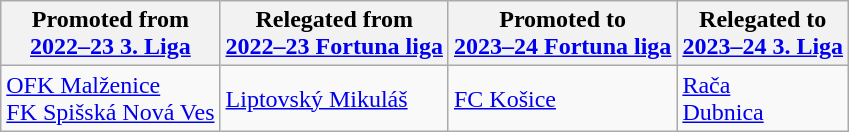<table class="wikitable">
<tr>
<th>Promoted from<br><a href='#'>2022–23 3. Liga</a></th>
<th>Relegated from<br><a href='#'>2022–23 Fortuna liga</a></th>
<th>Promoted to<br><a href='#'>2023–24 Fortuna liga</a></th>
<th>Relegated to<br><a href='#'>2023–24 3. Liga</a></th>
</tr>
<tr>
<td><a href='#'>OFK Malženice</a><br><a href='#'>FK Spišská Nová Ves</a></td>
<td><a href='#'>Liptovský Mikuláš</a></td>
<td><a href='#'>FC Košice</a></td>
<td><a href='#'>Rača</a><br><a href='#'>Dubnica</a></td>
</tr>
</table>
